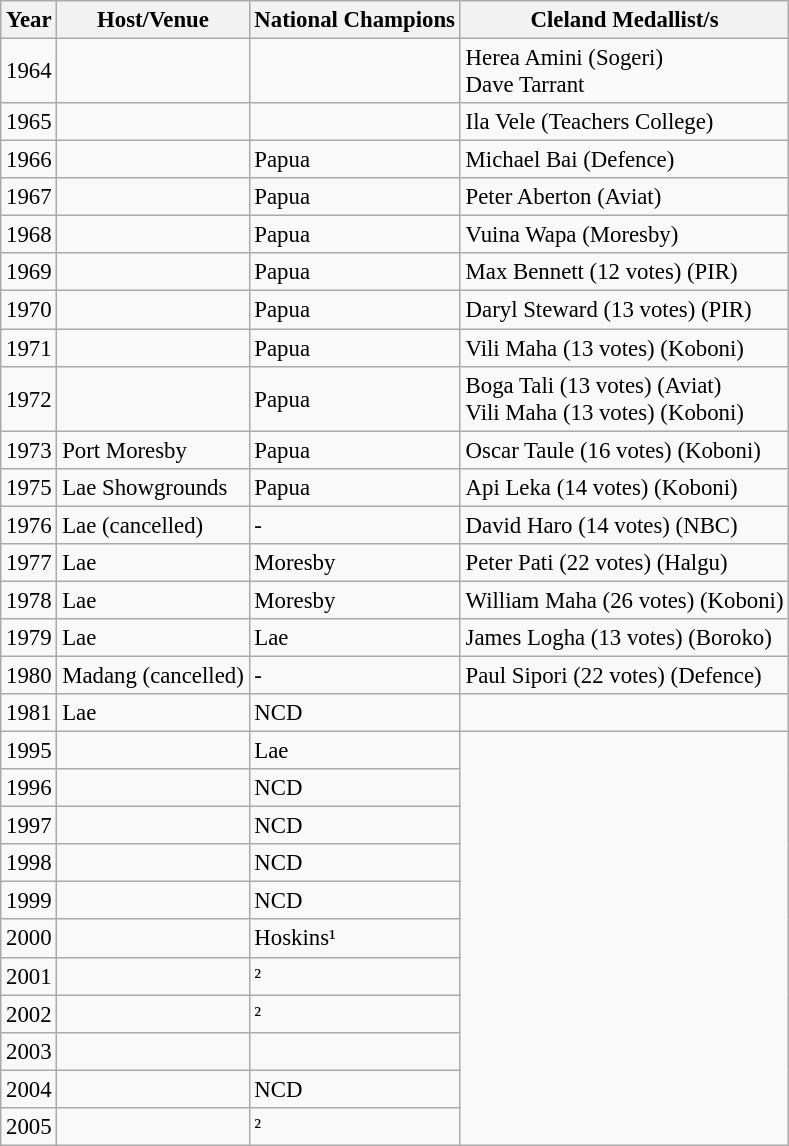<table class="wikitable" style="font-size: 95%;">
<tr>
<th>Year</th>
<th>Host/Venue</th>
<th>National Champions</th>
<th>Cleland Medallist/s</th>
</tr>
<tr>
<td>1964</td>
<td></td>
<td></td>
<td>Herea Amini (Sogeri)<br>Dave Tarrant</td>
</tr>
<tr>
<td>1965</td>
<td></td>
<td></td>
<td>Ila Vele (Teachers College)</td>
</tr>
<tr>
<td>1966</td>
<td></td>
<td>Papua</td>
<td>Michael Bai (Defence)</td>
</tr>
<tr>
<td>1967</td>
<td></td>
<td>Papua</td>
<td>Peter Aberton (Aviat)</td>
</tr>
<tr>
<td>1968</td>
<td></td>
<td>Papua</td>
<td>Vuina Wapa (Moresby)</td>
</tr>
<tr>
<td>1969</td>
<td></td>
<td>Papua</td>
<td>Max Bennett (12 votes) (PIR)</td>
</tr>
<tr>
<td>1970</td>
<td></td>
<td>Papua</td>
<td>Daryl Steward (13 votes) (PIR)</td>
</tr>
<tr>
<td>1971</td>
<td></td>
<td>Papua</td>
<td>Vili Maha (13 votes) (Koboni)</td>
</tr>
<tr>
<td>1972</td>
<td></td>
<td>Papua</td>
<td>Boga Tali (13 votes) (Aviat)<br> Vili Maha (13 votes) (Koboni)</td>
</tr>
<tr>
<td>1973</td>
<td>Port Moresby</td>
<td>Papua</td>
<td>Oscar Taule (16 votes) (Koboni)</td>
</tr>
<tr>
<td>1975</td>
<td>Lae Showgrounds</td>
<td>Papua</td>
<td>Api Leka (14 votes) (Koboni)</td>
</tr>
<tr>
<td>1976</td>
<td>Lae (cancelled)</td>
<td>-</td>
<td>David Haro (14 votes) (NBC)</td>
</tr>
<tr>
<td>1977</td>
<td>Lae</td>
<td>Moresby</td>
<td>Peter Pati (22 votes) (Halgu)</td>
</tr>
<tr>
<td>1978</td>
<td>Lae</td>
<td>Moresby</td>
<td>William Maha (26 votes) (Koboni)</td>
</tr>
<tr>
<td>1979</td>
<td>Lae</td>
<td>Lae</td>
<td>James Logha (13 votes) (Boroko)</td>
</tr>
<tr>
<td>1980</td>
<td>Madang (cancelled)</td>
<td>-</td>
<td>Paul Sipori (22 votes) (Defence)</td>
</tr>
<tr>
<td>1981</td>
<td>Lae</td>
<td>NCD</td>
<td></td>
</tr>
<tr>
<td>1995</td>
<td></td>
<td>Lae</td>
</tr>
<tr>
<td>1996</td>
<td></td>
<td>NCD</td>
</tr>
<tr>
<td>1997</td>
<td></td>
<td>NCD</td>
</tr>
<tr>
<td>1998</td>
<td></td>
<td>NCD</td>
</tr>
<tr>
<td>1999</td>
<td></td>
<td>NCD</td>
</tr>
<tr>
<td>2000</td>
<td></td>
<td>Hoskins¹</td>
</tr>
<tr>
<td>2001</td>
<td></td>
<td>²</td>
</tr>
<tr>
<td>2002</td>
<td></td>
<td>²</td>
</tr>
<tr>
<td>2003</td>
<td></td>
<td></td>
</tr>
<tr>
<td>2004</td>
<td></td>
<td>NCD</td>
</tr>
<tr>
<td>2005</td>
<td></td>
<td>²</td>
</tr>
</table>
